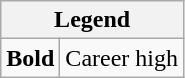<table class="wikitable mw-collapsible mw-collapsed">
<tr>
<th colspan="2">Legend</th>
</tr>
<tr>
<td><strong>Bold</strong></td>
<td>Career high</td>
</tr>
</table>
